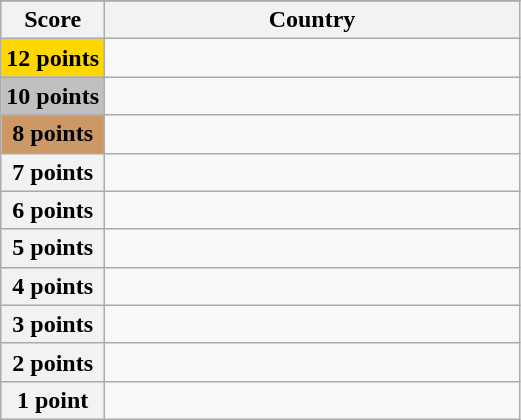<table class="wikitable">
<tr>
</tr>
<tr>
<th scope="col" width="20%">Score</th>
<th scope="col">Country</th>
</tr>
<tr>
<th scope="row" style="background:gold">12 points</th>
<td></td>
</tr>
<tr>
<th scope="row" style="background:silver">10 points</th>
<td></td>
</tr>
<tr>
<th scope="row" style="background:#CC9966">8 points</th>
<td></td>
</tr>
<tr>
<th scope="row">7 points</th>
<td></td>
</tr>
<tr>
<th scope="row">6 points</th>
<td></td>
</tr>
<tr>
<th scope="row">5 points</th>
<td></td>
</tr>
<tr>
<th scope="row">4 points</th>
<td></td>
</tr>
<tr>
<th scope="row">3 points</th>
<td></td>
</tr>
<tr>
<th scope="row">2 points</th>
<td></td>
</tr>
<tr>
<th scope="row">1 point</th>
<td></td>
</tr>
</table>
